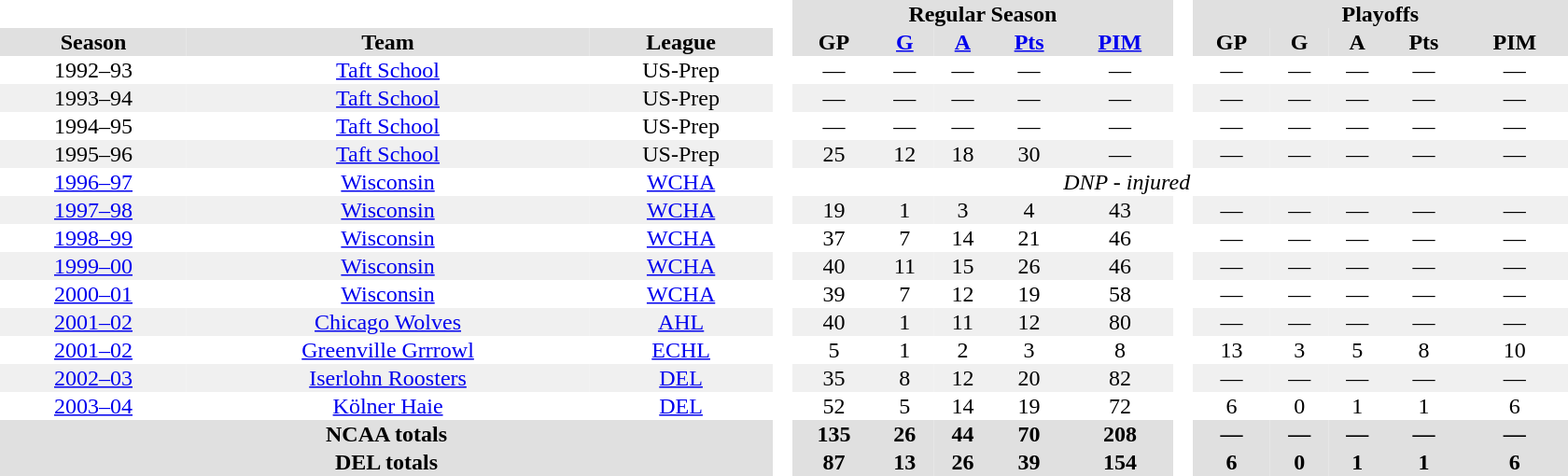<table border="0" cellpadding="1" cellspacing="0" style="text-align:center; width:70em">
<tr bgcolor="#e0e0e0">
<th colspan="3"  bgcolor="#ffffff"> </th>
<th rowspan="99" bgcolor="#ffffff"> </th>
<th colspan="5">Regular Season</th>
<th rowspan="99" bgcolor="#ffffff"> </th>
<th colspan="5">Playoffs</th>
</tr>
<tr bgcolor="#e0e0e0">
<th>Season</th>
<th>Team</th>
<th>League</th>
<th>GP</th>
<th><a href='#'>G</a></th>
<th><a href='#'>A</a></th>
<th><a href='#'>Pts</a></th>
<th><a href='#'>PIM</a></th>
<th>GP</th>
<th>G</th>
<th>A</th>
<th>Pts</th>
<th>PIM</th>
</tr>
<tr>
<td>1992–93</td>
<td><a href='#'>Taft School</a></td>
<td>US-Prep</td>
<td>—</td>
<td>—</td>
<td>—</td>
<td>—</td>
<td>—</td>
<td>—</td>
<td>—</td>
<td>—</td>
<td>—</td>
<td>—</td>
</tr>
<tr bgcolor="f0f0f0">
<td>1993–94</td>
<td><a href='#'>Taft School</a></td>
<td>US-Prep</td>
<td>—</td>
<td>—</td>
<td>—</td>
<td>—</td>
<td>—</td>
<td>—</td>
<td>—</td>
<td>—</td>
<td>—</td>
<td>—</td>
</tr>
<tr>
<td>1994–95</td>
<td><a href='#'>Taft School</a></td>
<td>US-Prep</td>
<td>—</td>
<td>—</td>
<td>—</td>
<td>—</td>
<td>—</td>
<td>—</td>
<td>—</td>
<td>—</td>
<td>—</td>
<td>—</td>
</tr>
<tr bgcolor="f0f0f0">
<td>1995–96</td>
<td><a href='#'>Taft School</a></td>
<td>US-Prep</td>
<td>25</td>
<td>12</td>
<td>18</td>
<td>30</td>
<td>—</td>
<td>—</td>
<td>—</td>
<td>—</td>
<td>—</td>
<td>—</td>
</tr>
<tr>
<td><a href='#'>1996–97</a></td>
<td><a href='#'>Wisconsin</a></td>
<td><a href='#'>WCHA</a></td>
<td colspan=10><em>DNP - injured</em></td>
</tr>
<tr bgcolor="f0f0f0">
<td><a href='#'>1997–98</a></td>
<td><a href='#'>Wisconsin</a></td>
<td><a href='#'>WCHA</a></td>
<td>19</td>
<td>1</td>
<td>3</td>
<td>4</td>
<td>43</td>
<td>—</td>
<td>—</td>
<td>—</td>
<td>—</td>
<td>—</td>
</tr>
<tr>
<td><a href='#'>1998–99</a></td>
<td><a href='#'>Wisconsin</a></td>
<td><a href='#'>WCHA</a></td>
<td>37</td>
<td>7</td>
<td>14</td>
<td>21</td>
<td>46</td>
<td>—</td>
<td>—</td>
<td>—</td>
<td>—</td>
<td>—</td>
</tr>
<tr bgcolor="f0f0f0">
<td><a href='#'>1999–00</a></td>
<td><a href='#'>Wisconsin</a></td>
<td><a href='#'>WCHA</a></td>
<td>40</td>
<td>11</td>
<td>15</td>
<td>26</td>
<td>46</td>
<td>—</td>
<td>—</td>
<td>—</td>
<td>—</td>
<td>—</td>
</tr>
<tr>
<td><a href='#'>2000–01</a></td>
<td><a href='#'>Wisconsin</a></td>
<td><a href='#'>WCHA</a></td>
<td>39</td>
<td>7</td>
<td>12</td>
<td>19</td>
<td>58</td>
<td>—</td>
<td>—</td>
<td>—</td>
<td>—</td>
<td>—</td>
</tr>
<tr bgcolor="f0f0f0">
<td><a href='#'>2001–02</a></td>
<td><a href='#'>Chicago Wolves</a></td>
<td><a href='#'>AHL</a></td>
<td>40</td>
<td>1</td>
<td>11</td>
<td>12</td>
<td>80</td>
<td>—</td>
<td>—</td>
<td>—</td>
<td>—</td>
<td>—</td>
</tr>
<tr>
<td><a href='#'>2001–02</a></td>
<td><a href='#'>Greenville Grrrowl</a></td>
<td><a href='#'>ECHL</a></td>
<td>5</td>
<td>1</td>
<td>2</td>
<td>3</td>
<td>8</td>
<td>13</td>
<td>3</td>
<td>5</td>
<td>8</td>
<td>10</td>
</tr>
<tr bgcolor="f0f0f0">
<td><a href='#'>2002–03</a></td>
<td><a href='#'>Iserlohn Roosters</a></td>
<td><a href='#'>DEL</a></td>
<td>35</td>
<td>8</td>
<td>12</td>
<td>20</td>
<td>82</td>
<td>—</td>
<td>—</td>
<td>—</td>
<td>—</td>
<td>—</td>
</tr>
<tr>
<td><a href='#'>2003–04</a></td>
<td><a href='#'>Kölner Haie</a></td>
<td><a href='#'>DEL</a></td>
<td>52</td>
<td>5</td>
<td>14</td>
<td>19</td>
<td>72</td>
<td>6</td>
<td>0</td>
<td>1</td>
<td>1</td>
<td>6</td>
</tr>
<tr bgcolor="#e0e0e0">
<th colspan="3">NCAA totals</th>
<th>135</th>
<th>26</th>
<th>44</th>
<th>70</th>
<th>208</th>
<th>—</th>
<th>—</th>
<th>—</th>
<th>—</th>
<th>—</th>
</tr>
<tr bgcolor="#e0e0e0">
<th colspan="3">DEL totals</th>
<th>87</th>
<th>13</th>
<th>26</th>
<th>39</th>
<th>154</th>
<th>6</th>
<th>0</th>
<th>1</th>
<th>1</th>
<th>6</th>
</tr>
</table>
